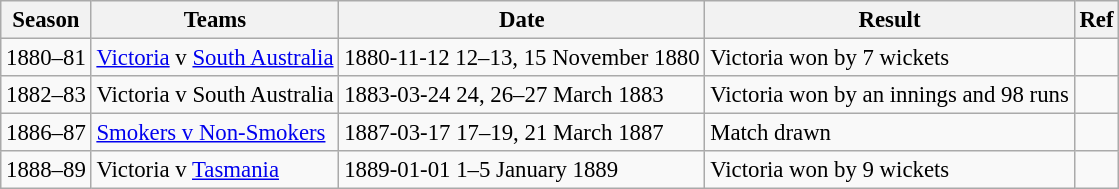<table class="wikitable sortable" style="font-size: 95%">
<tr>
<th>Season</th>
<th>Teams</th>
<th>Date</th>
<th>Result</th>
<th>Ref</th>
</tr>
<tr>
<td>1880–81</td>
<td><a href='#'>Victoria</a> v <a href='#'>South Australia</a></td>
<td><span>1880-11-12</span> 12–13, 15 November 1880</td>
<td>Victoria won by 7 wickets</td>
<td></td>
</tr>
<tr>
<td>1882–83</td>
<td>Victoria v South Australia</td>
<td><span>1883-03-24</span> 24, 26–27 March 1883</td>
<td>Victoria won by an innings and 98 runs</td>
<td></td>
</tr>
<tr>
<td>1886–87</td>
<td><a href='#'>Smokers v Non-Smokers</a></td>
<td><span>1887-03-17</span> 17–19, 21 March 1887</td>
<td>Match drawn</td>
<td></td>
</tr>
<tr>
<td>1888–89</td>
<td>Victoria v <a href='#'>Tasmania</a></td>
<td><span>1889-01-01</span> 1–5 January 1889</td>
<td>Victoria won by 9 wickets</td>
<td></td>
</tr>
</table>
